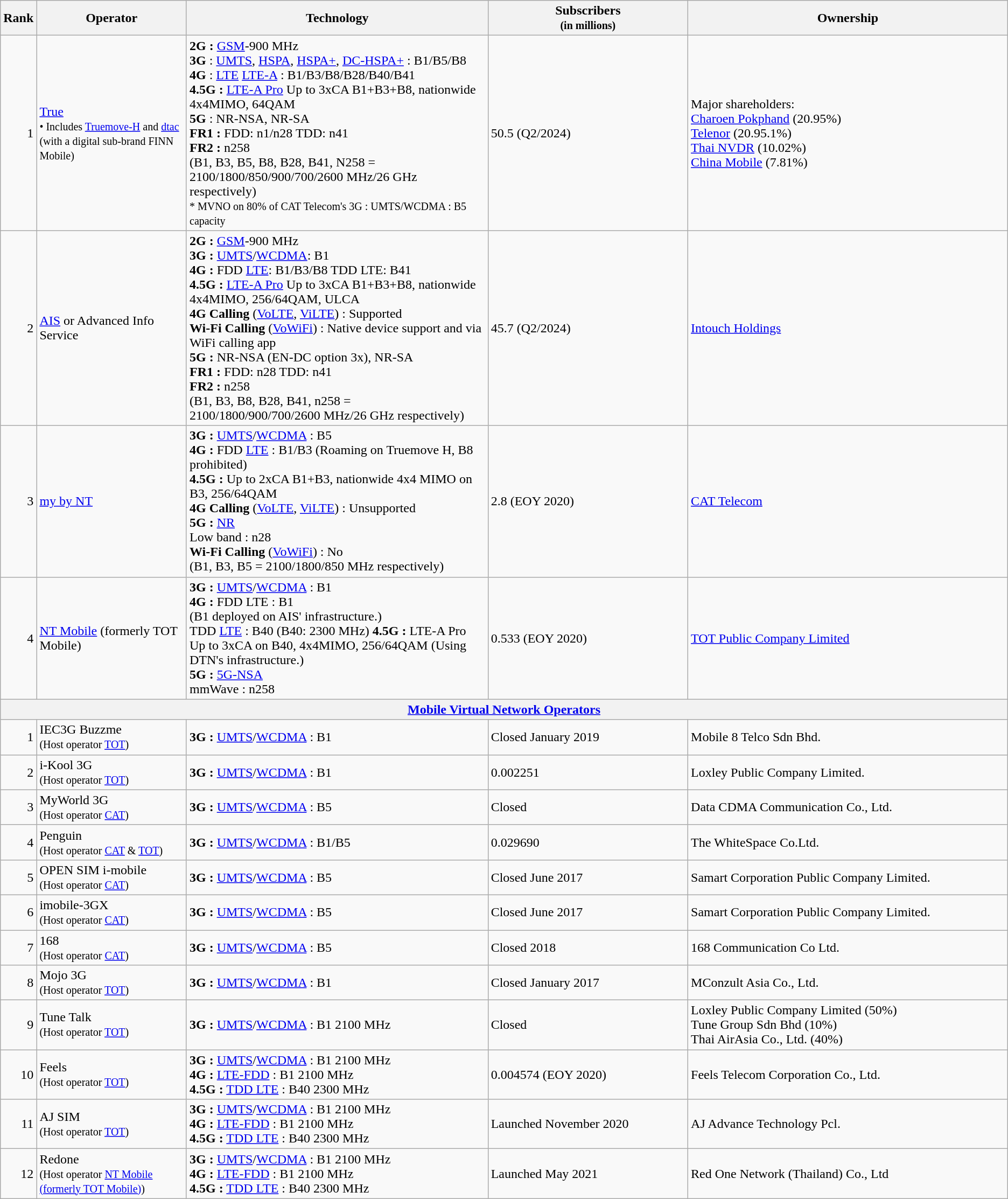<table class="wikitable">
<tr>
<th style="width:3%;">Rank</th>
<th style="width:15%;">Operator</th>
<th style="width:30%;">Technology</th>
<th style="width:20%;">Subscribers<br><small>(in millions)</small></th>
<th style="width:32%;">Ownership</th>
</tr>
<tr>
<td align=right>1</td>
<td><a href='#'>True</a> <br><small>• Includes <a href='#'>Truemove-H</a> and <a href='#'>dtac</a><br>(with a digital sub-brand FINN Mobile)</small></td>
<td><strong>2G :</strong> <a href='#'>GSM</a>-900 MHz<br><strong>3G</strong> : <a href='#'>UMTS</a>, <a href='#'>HSPA</a>, <a href='#'>HSPA+</a>, <a href='#'>DC-HSPA+</a> : B1/B5/B8<br><strong>4G</strong> : <a href='#'>LTE</a> <a href='#'>LTE-A</a> : B1/B3/B8/B28/B40/B41<br><strong>4.5G :</strong> <a href='#'>LTE-A Pro</a> Up to 3xCA B1+B3+B8, nationwide 4x4MIMO, 64QAM<br><strong>5G</strong> : NR-NSA, NR-SA<br><strong>FR1 :</strong> FDD: n1/n28 TDD: n41
<small> </small><br><strong>FR2 :</strong> n258<br>(B1, B3, B5, B8, B28, B41, N258 = 2100/1800/850/900/700/2600 MHz/26 GHz respectively)<br><small>* MVNO on 80% of CAT Telecom's 3G : UMTS/WCDMA : B5 capacity</small></td>
<td>50.5 (Q2/2024)</td>
<td>Major shareholders:<br><a href='#'>Charoen Pokphand</a> (20.95%) <br> <a href='#'>Telenor</a> (20.95.1%) <br> <a href='#'>Thai NVDR</a> (10.02%) <br> <a href='#'>China Mobile</a> (7.81%)</td>
</tr>
<tr>
<td align=right>2</td>
<td><a href='#'>AIS</a> or Advanced Info Service</td>
<td><strong>2G :</strong> <a href='#'>GSM</a>-900 MHz<br><strong>3G :</strong> <a href='#'>UMTS</a>/<a href='#'>WCDMA</a>: B1<br><strong>4G  :</strong>  FDD <a href='#'>LTE</a>: B1/B3/B8 TDD LTE: B41 <br><strong>4.5G :</strong> <a href='#'>LTE-A Pro</a> Up to 3xCA B1+B3+B8, nationwide 4x4MIMO, 256/64QAM, ULCA<br><strong>4G Calling</strong> (<a href='#'>VoLTE</a>, <a href='#'>ViLTE</a>) : Supported <br><strong>Wi-Fi Calling</strong> (<a href='#'>VoWiFi</a>) : Native device support and via WiFi calling app<br><strong>5G :</strong> NR-NSA (EN-DC option 3x), NR-SA<br><strong>FR1 :</strong> FDD: n28 TDD: n41<br><strong>FR2 :</strong> n258<br>(B1, B3, B8, B28, B41, n258 = 2100/1800/900/700/2600 MHz/26 GHz respectively)</td>
<td>45.7 (Q2/2024)</td>
<td><a href='#'>Intouch Holdings</a></td>
</tr>
<tr>
<td align=right>3</td>
<td><a href='#'>my by NT</a></td>
<td><strong>3G :</strong> <a href='#'>UMTS</a>/<a href='#'>WCDMA</a> : B5<br><strong>4G :</strong>  FDD <a href='#'>LTE</a> : B1/B3 (Roaming on Truemove H, B8 prohibited) <br><strong>4.5G :</strong> Up to 2xCA B1+B3, nationwide 4x4 MIMO on B3, 256/64QAM <br><strong>4G Calling</strong> (<a href='#'>VoLTE</a>, <a href='#'>ViLTE</a>) : Unsupported<br><strong>5G :</strong> <a href='#'>NR</a><br>Low band : n28 <br><strong>Wi-Fi Calling</strong> (<a href='#'>VoWiFi</a>) : No  <br>(B1, B3, B5 = 2100/1800/850 MHz respectively)</td>
<td>2.8 (EOY 2020)</td>
<td><a href='#'>CAT Telecom</a></td>
</tr>
<tr>
<td align=right>4</td>
<td><a href='#'>NT Mobile</a> (formerly TOT Mobile)</td>
<td><strong>3G :</strong> <a href='#'>UMTS</a>/<a href='#'>WCDMA</a> : B1 <br><strong>4G  :</strong>  FDD LTE : B1<br>(B1 deployed on AIS' infrastructure.) <br> TDD <a href='#'>LTE</a> : B40 (B40: 2300 MHz)
<strong>4.5G  :</strong> LTE-A Pro Up to 3xCA on B40, 4x4MIMO, 256/64QAM (Using DTN's infrastructure.)<br><strong>5G :</strong> <a href='#'>5G-NSA</a><br>mmWave : n258</td>
<td>0.533 (EOY 2020)</td>
<td><a href='#'>TOT Public Company Limited</a></td>
</tr>
<tr>
<th colspan="5" style="text-align:center;"><a href='#'>Mobile Virtual Network Operators</a></th>
</tr>
<tr>
<td align=right>1</td>
<td>IEC3G Buzzme <br><small>(Host operator <a href='#'>TOT</a>)</small></td>
<td><strong>3G :</strong> <a href='#'>UMTS</a>/<a href='#'>WCDMA</a> : B1</td>
<td>Closed January 2019</td>
<td>Mobile 8 Telco Sdn Bhd.</td>
</tr>
<tr>
<td align=right>2</td>
<td>i-Kool 3G <br><small>(Host operator <a href='#'>TOT</a>)</small></td>
<td><strong>3G :</strong> <a href='#'>UMTS</a>/<a href='#'>WCDMA</a> : B1</td>
<td>0.002251</td>
<td>Loxley Public Company Limited.</td>
</tr>
<tr>
<td align=right>3</td>
<td>MyWorld 3G <br> <small>(Host operator <a href='#'>CAT</a>)</small></td>
<td><strong>3G :</strong> <a href='#'>UMTS</a>/<a href='#'>WCDMA</a> : B5</td>
<td>Closed</td>
<td>Data CDMA Communication Co., Ltd.</td>
</tr>
<tr>
<td align=right>4</td>
<td>Penguin <br> <small>(Host operator <a href='#'>CAT</a> & <a href='#'>TOT</a>)</small></td>
<td><strong>3G :</strong> <a href='#'>UMTS</a>/<a href='#'>WCDMA</a> : B1/B5</td>
<td>0.029690</td>
<td>The WhiteSpace Co.Ltd.</td>
</tr>
<tr>
<td align=right>5</td>
<td>OPEN SIM i-mobile <br> <small>(Host operator <a href='#'>CAT</a>)</small></td>
<td><strong>3G :</strong> <a href='#'>UMTS</a>/<a href='#'>WCDMA</a> : B5</td>
<td>Closed June 2017</td>
<td>Samart Corporation Public Company Limited.</td>
</tr>
<tr>
<td align=right>6</td>
<td>imobile-3GX <br> <small>(Host operator <a href='#'>CAT</a>)</small></td>
<td><strong>3G :</strong> <a href='#'>UMTS</a>/<a href='#'>WCDMA</a> : B5</td>
<td>Closed June 2017</td>
<td>Samart Corporation Public Company Limited.</td>
</tr>
<tr>
<td align=right>7</td>
<td>168 <br> <small>(Host operator <a href='#'>CAT</a>)</small></td>
<td><strong>3G :</strong> <a href='#'>UMTS</a>/<a href='#'>WCDMA</a> : B5</td>
<td>Closed 2018</td>
<td>168 Communication Co Ltd.</td>
</tr>
<tr>
<td align=right>8</td>
<td>Mojo 3G <br><small>(Host operator <a href='#'>TOT</a>)</small></td>
<td><strong>3G :</strong> <a href='#'>UMTS</a>/<a href='#'>WCDMA</a> : B1</td>
<td>Closed January 2017</td>
<td>MConzult Asia Co., Ltd.</td>
</tr>
<tr>
<td align=right>9</td>
<td>Tune Talk <br><small>(Host operator <a href='#'>TOT</a>)</small></td>
<td><strong>3G :</strong> <a href='#'>UMTS</a>/<a href='#'>WCDMA</a> : B1 2100 MHz</td>
<td>Closed</td>
<td>Loxley Public Company Limited (50%)<br>Tune Group Sdn Bhd (10%)<br>Thai AirAsia Co., Ltd. (40%)</td>
</tr>
<tr>
<td align=right>10</td>
<td>Feels <br><small>(Host operator <a href='#'>TOT</a>)</small></td>
<td><strong>3G :</strong> <a href='#'>UMTS</a>/<a href='#'>WCDMA</a> : B1 2100 MHz <br> <strong>4G :</strong> <a href='#'>LTE-FDD</a> : B1 2100 MHz <br> <strong>4.5G :</strong> <a href='#'>TDD LTE</a> : B40 2300 MHz</td>
<td>0.004574 (EOY 2020)</td>
<td>Feels Telecom Corporation Co., Ltd.</td>
</tr>
<tr>
<td align=right>11</td>
<td>AJ SIM <br><small>(Host operator <a href='#'>TOT</a>)</small></td>
<td><strong>3G :</strong> <a href='#'>UMTS</a>/<a href='#'>WCDMA</a> : B1 2100 MHz <br> <strong>4G :</strong> <a href='#'>LTE-FDD</a> : B1 2100 MHz <br> <strong>4.5G :</strong> <a href='#'>TDD LTE</a> : B40 2300 MHz</td>
<td>Launched November 2020</td>
<td>AJ Advance Technology Pcl.</td>
</tr>
<tr>
<td align=right>12</td>
<td>Redone <br><small>(Host operator <a href='#'>NT Mobile (formerly TOT Mobile)</a>)</small></td>
<td><strong>3G :</strong> <a href='#'>UMTS</a>/<a href='#'>WCDMA</a> : B1 2100 MHz <br> <strong>4G :</strong> <a href='#'>LTE-FDD</a> : B1 2100 MHz <br> <strong>4.5G :</strong> <a href='#'>TDD LTE</a> : B40 2300 MHz</td>
<td>Launched May 2021</td>
<td>Red One Network (Thailand) Co., Ltd</td>
</tr>
</table>
